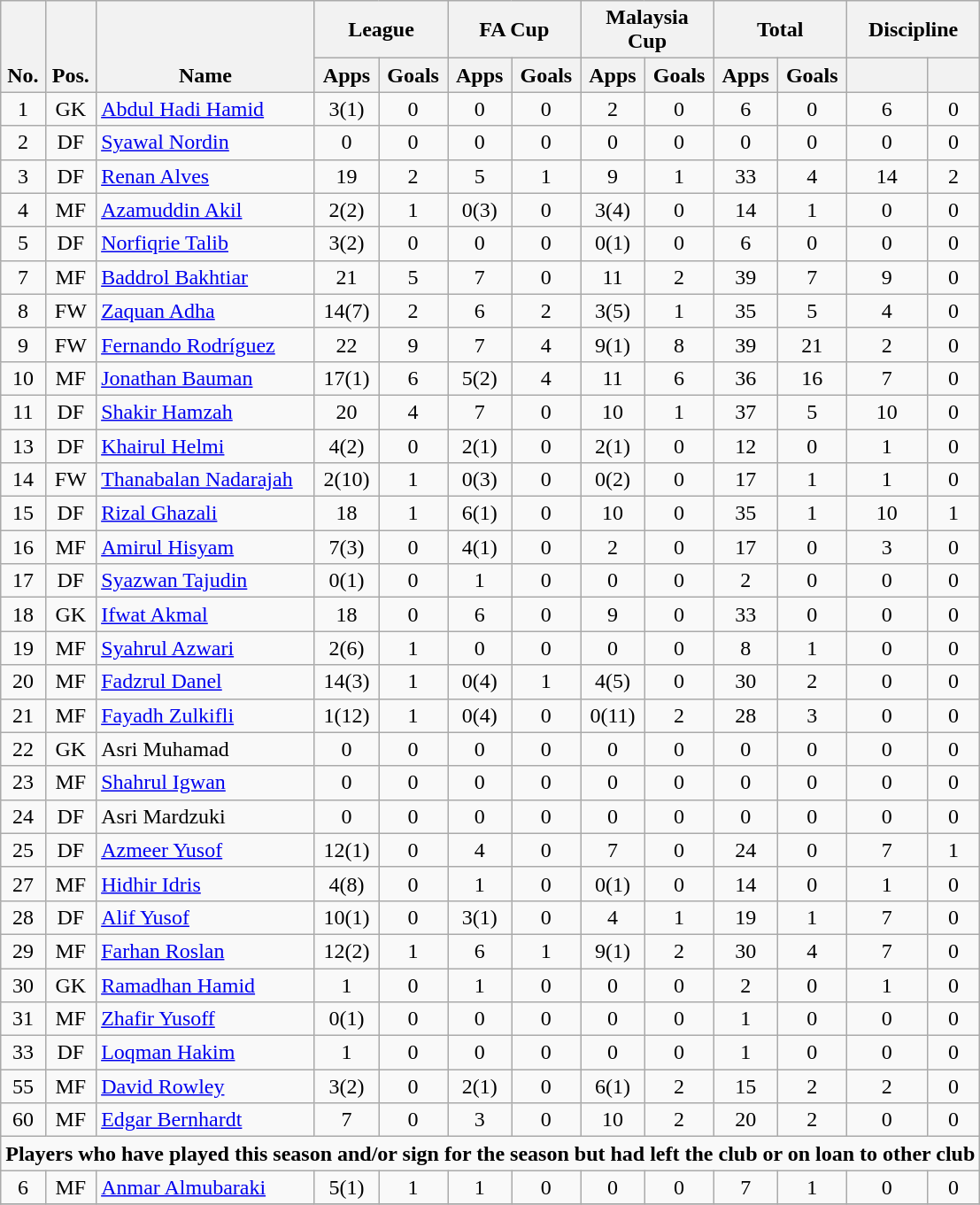<table class="wikitable" style="text-align:center">
<tr>
<th rowspan="2" valign="bottom">No.</th>
<th rowspan="2" valign="bottom">Pos.</th>
<th rowspan="2" valign="bottom">Name</th>
<th colspan="2" width="85">League</th>
<th colspan="2" width="85">FA Cup</th>
<th colspan="2" width="85">Malaysia Cup</th>
<th colspan="2" width="85">Total</th>
<th colspan="2" width="85">Discipline</th>
</tr>
<tr>
<th>Apps</th>
<th>Goals</th>
<th>Apps</th>
<th>Goals</th>
<th>Apps</th>
<th>Goals</th>
<th>Apps</th>
<th>Goals</th>
<th></th>
<th></th>
</tr>
<tr>
<td>1</td>
<td>GK</td>
<td align="left"> <a href='#'>Abdul Hadi Hamid</a></td>
<td>3(1)</td>
<td>0</td>
<td>0</td>
<td>0</td>
<td>2</td>
<td>0</td>
<td>6</td>
<td>0</td>
<td>6</td>
<td>0</td>
</tr>
<tr>
<td>2</td>
<td>DF</td>
<td align="left"> <a href='#'>Syawal Nordin</a></td>
<td>0</td>
<td>0</td>
<td>0</td>
<td>0</td>
<td>0</td>
<td>0</td>
<td>0</td>
<td>0</td>
<td>0</td>
<td>0</td>
</tr>
<tr>
<td>3</td>
<td>DF</td>
<td align="left"> <a href='#'>Renan Alves</a></td>
<td>19</td>
<td>2</td>
<td>5</td>
<td>1</td>
<td>9</td>
<td>1</td>
<td>33</td>
<td>4</td>
<td>14</td>
<td>2</td>
</tr>
<tr>
<td>4</td>
<td>MF</td>
<td align="left"> <a href='#'>Azamuddin Akil</a></td>
<td>2(2)</td>
<td>1</td>
<td>0(3)</td>
<td>0</td>
<td>3(4)</td>
<td>0</td>
<td>14</td>
<td>1</td>
<td>0</td>
<td>0</td>
</tr>
<tr>
<td>5</td>
<td>DF</td>
<td align="left"> <a href='#'>Norfiqrie Talib</a></td>
<td>3(2)</td>
<td>0</td>
<td>0</td>
<td>0</td>
<td>0(1)</td>
<td>0</td>
<td>6</td>
<td>0</td>
<td>0</td>
<td>0</td>
</tr>
<tr>
<td>7</td>
<td>MF</td>
<td align="left"> <a href='#'>Baddrol Bakhtiar</a></td>
<td>21</td>
<td>5</td>
<td>7</td>
<td>0</td>
<td>11</td>
<td>2</td>
<td>39</td>
<td>7</td>
<td>9</td>
<td>0</td>
</tr>
<tr>
<td>8</td>
<td>FW</td>
<td align="left"> <a href='#'>Zaquan Adha</a></td>
<td>14(7)</td>
<td>2</td>
<td>6</td>
<td>2</td>
<td>3(5)</td>
<td>1</td>
<td>35</td>
<td>5</td>
<td>4</td>
<td>0</td>
</tr>
<tr>
<td>9</td>
<td>FW</td>
<td align="left"> <a href='#'>Fernando Rodríguez</a></td>
<td>22</td>
<td>9</td>
<td>7</td>
<td>4</td>
<td>9(1)</td>
<td>8</td>
<td>39</td>
<td>21</td>
<td>2</td>
<td>0</td>
</tr>
<tr>
<td>10</td>
<td>MF</td>
<td align="left"> <a href='#'>Jonathan Bauman</a></td>
<td>17(1)</td>
<td>6</td>
<td>5(2)</td>
<td>4</td>
<td>11</td>
<td>6</td>
<td>36</td>
<td>16</td>
<td>7</td>
<td>0</td>
</tr>
<tr>
<td>11</td>
<td>DF</td>
<td align="left"> <a href='#'>Shakir Hamzah</a></td>
<td>20</td>
<td>4</td>
<td>7</td>
<td>0</td>
<td>10</td>
<td>1</td>
<td>37</td>
<td>5</td>
<td>10</td>
<td>0</td>
</tr>
<tr>
<td>13</td>
<td>DF</td>
<td align="left"> <a href='#'>Khairul Helmi</a></td>
<td>4(2)</td>
<td>0</td>
<td>2(1)</td>
<td>0</td>
<td>2(1)</td>
<td>0</td>
<td>12</td>
<td>0</td>
<td>1</td>
<td>0</td>
</tr>
<tr>
<td>14</td>
<td>FW</td>
<td align="left"> <a href='#'>Thanabalan Nadarajah</a></td>
<td>2(10)</td>
<td>1</td>
<td>0(3)</td>
<td>0</td>
<td>0(2)</td>
<td>0</td>
<td>17</td>
<td>1</td>
<td>1</td>
<td>0</td>
</tr>
<tr>
<td>15</td>
<td>DF</td>
<td align="left"> <a href='#'>Rizal Ghazali</a></td>
<td>18</td>
<td>1</td>
<td>6(1)</td>
<td>0</td>
<td>10</td>
<td>0</td>
<td>35</td>
<td>1</td>
<td>10</td>
<td>1</td>
</tr>
<tr>
<td>16</td>
<td>MF</td>
<td align="left"> <a href='#'>Amirul Hisyam</a></td>
<td>7(3)</td>
<td>0</td>
<td>4(1)</td>
<td>0</td>
<td>2</td>
<td>0</td>
<td>17</td>
<td>0</td>
<td>3</td>
<td>0</td>
</tr>
<tr>
<td>17</td>
<td>DF</td>
<td align="left"> <a href='#'>Syazwan Tajudin</a></td>
<td>0(1)</td>
<td>0</td>
<td>1</td>
<td>0</td>
<td>0</td>
<td>0</td>
<td>2</td>
<td>0</td>
<td>0</td>
<td>0</td>
</tr>
<tr>
<td>18</td>
<td>GK</td>
<td align="left"> <a href='#'>Ifwat Akmal</a></td>
<td>18</td>
<td>0</td>
<td>6</td>
<td>0</td>
<td>9</td>
<td>0</td>
<td>33</td>
<td>0</td>
<td>0</td>
<td>0</td>
</tr>
<tr>
<td>19</td>
<td>MF</td>
<td align="left"> <a href='#'>Syahrul Azwari</a></td>
<td>2(6)</td>
<td>1</td>
<td>0</td>
<td>0</td>
<td>0</td>
<td>0</td>
<td>8</td>
<td>1</td>
<td>0</td>
<td>0</td>
</tr>
<tr>
<td>20</td>
<td>MF</td>
<td align="left"> <a href='#'>Fadzrul Danel</a></td>
<td>14(3)</td>
<td>1</td>
<td>0(4)</td>
<td>1</td>
<td>4(5)</td>
<td>0</td>
<td>30</td>
<td>2</td>
<td>0</td>
<td>0</td>
</tr>
<tr>
<td>21</td>
<td>MF</td>
<td align="left"> <a href='#'>Fayadh Zulkifli</a></td>
<td>1(12)</td>
<td>1</td>
<td>0(4)</td>
<td>0</td>
<td>0(11)</td>
<td>2</td>
<td>28</td>
<td>3</td>
<td>0</td>
<td>0</td>
</tr>
<tr>
<td>22</td>
<td>GK</td>
<td align="left"> Asri Muhamad</td>
<td>0</td>
<td>0</td>
<td>0</td>
<td>0</td>
<td>0</td>
<td>0</td>
<td>0</td>
<td>0</td>
<td>0</td>
<td>0</td>
</tr>
<tr>
<td>23</td>
<td>MF</td>
<td align="left"> <a href='#'>Shahrul Igwan</a></td>
<td>0</td>
<td>0</td>
<td>0</td>
<td>0</td>
<td>0</td>
<td>0</td>
<td>0</td>
<td>0</td>
<td>0</td>
<td>0</td>
</tr>
<tr>
<td>24</td>
<td>DF</td>
<td align="left"> Asri Mardzuki</td>
<td>0</td>
<td>0</td>
<td>0</td>
<td>0</td>
<td>0</td>
<td>0</td>
<td>0</td>
<td>0</td>
<td>0</td>
<td>0</td>
</tr>
<tr>
<td>25</td>
<td>DF</td>
<td align="left"> <a href='#'>Azmeer Yusof</a></td>
<td>12(1)</td>
<td>0</td>
<td>4</td>
<td>0</td>
<td>7</td>
<td>0</td>
<td>24</td>
<td>0</td>
<td>7</td>
<td>1</td>
</tr>
<tr>
<td>27</td>
<td>MF</td>
<td align="left"> <a href='#'>Hidhir Idris</a></td>
<td>4(8)</td>
<td>0</td>
<td>1</td>
<td>0</td>
<td>0(1)</td>
<td>0</td>
<td>14</td>
<td>0</td>
<td>1</td>
<td>0</td>
</tr>
<tr>
<td>28</td>
<td>DF</td>
<td align="left"> <a href='#'>Alif Yusof</a></td>
<td>10(1)</td>
<td>0</td>
<td>3(1)</td>
<td>0</td>
<td>4</td>
<td>1</td>
<td>19</td>
<td>1</td>
<td>7</td>
<td>0</td>
</tr>
<tr>
<td>29</td>
<td>MF</td>
<td align="left"> <a href='#'>Farhan Roslan</a></td>
<td>12(2)</td>
<td>1</td>
<td>6</td>
<td>1</td>
<td>9(1)</td>
<td>2</td>
<td>30</td>
<td>4</td>
<td>7</td>
<td>0</td>
</tr>
<tr>
<td>30</td>
<td>GK</td>
<td align="left"> <a href='#'>Ramadhan Hamid</a></td>
<td>1</td>
<td>0</td>
<td>1</td>
<td>0</td>
<td>0</td>
<td>0</td>
<td>2</td>
<td>0</td>
<td>1</td>
<td>0</td>
</tr>
<tr>
<td>31</td>
<td>MF</td>
<td align="left"> <a href='#'>Zhafir Yusoff</a></td>
<td>0(1)</td>
<td>0</td>
<td>0</td>
<td>0</td>
<td>0</td>
<td>0</td>
<td>1</td>
<td>0</td>
<td>0</td>
<td>0</td>
</tr>
<tr>
<td>33</td>
<td>DF</td>
<td align="left"> <a href='#'>Loqman Hakim</a></td>
<td>1</td>
<td>0</td>
<td>0</td>
<td>0</td>
<td>0</td>
<td>0</td>
<td>1</td>
<td>0</td>
<td>0</td>
<td>0</td>
</tr>
<tr>
<td>55</td>
<td>MF</td>
<td align="left"> <a href='#'>David Rowley</a></td>
<td>3(2)</td>
<td>0</td>
<td>2(1)</td>
<td>0</td>
<td>6(1)</td>
<td>2</td>
<td>15</td>
<td>2</td>
<td>2</td>
<td>0</td>
</tr>
<tr>
<td>60</td>
<td>MF</td>
<td align="left"> <a href='#'>Edgar Bernhardt</a></td>
<td>7</td>
<td>0</td>
<td>3</td>
<td>0</td>
<td>10</td>
<td>2</td>
<td>20</td>
<td>2</td>
<td>0</td>
<td>0</td>
</tr>
<tr>
<td colspan="15"><strong>Players who have played this season and/or sign for the season but had left the club or on loan to other club</strong></td>
</tr>
<tr>
<td>6</td>
<td>MF</td>
<td align="left"> <a href='#'>Anmar Almubaraki</a></td>
<td>5(1)</td>
<td>1</td>
<td>1</td>
<td>0</td>
<td>0</td>
<td>0</td>
<td>7</td>
<td>1</td>
<td>0</td>
<td>0</td>
</tr>
<tr>
</tr>
</table>
